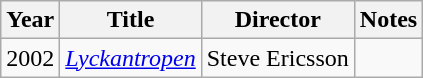<table class="wikitable">
<tr>
<th>Year</th>
<th>Title</th>
<th>Director</th>
<th>Notes</th>
</tr>
<tr>
<td>2002</td>
<td><em><a href='#'>Lyckantropen</a></em></td>
<td>Steve Ericsson</td>
<td></td>
</tr>
</table>
